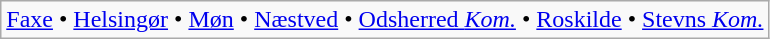<table class="wikitable">
<tr>
<td><a href='#'>Faxe</a> • <a href='#'>Helsingør</a> • <a href='#'>Møn</a> • <a href='#'>Næstved</a> • <a href='#'>Odsherred <em>Kom.</em></a> • <a href='#'>Roskilde</a> • <a href='#'>Stevns <em>Kom.</em></a></td>
</tr>
</table>
